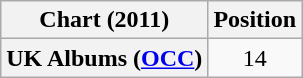<table class="wikitable sortable plainrowheaders" style="text-align:center">
<tr>
<th scope="col">Chart (2011)</th>
<th scope="col">Position</th>
</tr>
<tr>
<th scope="row">UK Albums (<a href='#'>OCC</a>)</th>
<td style="text-align:center;">14</td>
</tr>
</table>
